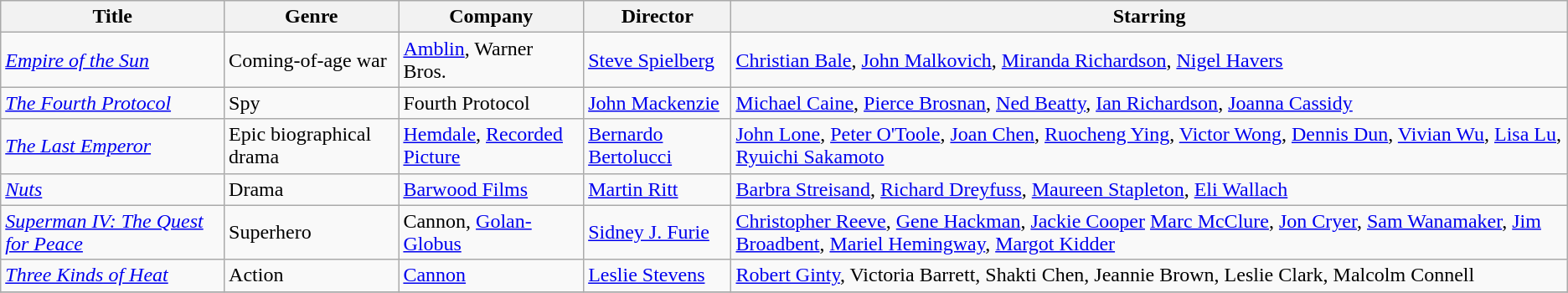<table class="wikitable unsortable">
<tr>
<th>Title</th>
<th>Genre</th>
<th>Company</th>
<th>Director</th>
<th>Starring</th>
</tr>
<tr>
<td><em><a href='#'>Empire of the Sun</a></em></td>
<td>Coming-of-age war</td>
<td><a href='#'>Amblin</a>, Warner Bros.</td>
<td><a href='#'>Steve Spielberg</a></td>
<td><a href='#'>Christian Bale</a>, <a href='#'>John Malkovich</a>, <a href='#'>Miranda Richardson</a>, <a href='#'>Nigel Havers</a></td>
</tr>
<tr>
<td><em><a href='#'>The Fourth Protocol</a></em></td>
<td>Spy</td>
<td>Fourth Protocol</td>
<td><a href='#'>John Mackenzie</a></td>
<td><a href='#'>Michael Caine</a>, <a href='#'>Pierce Brosnan</a>, <a href='#'>Ned Beatty</a>, <a href='#'>Ian Richardson</a>, <a href='#'>Joanna Cassidy</a></td>
</tr>
<tr>
<td><em><a href='#'>The Last Emperor</a></em></td>
<td>Epic biographical drama</td>
<td><a href='#'>Hemdale</a>, <a href='#'>Recorded Picture</a></td>
<td><a href='#'>Bernardo Bertolucci</a></td>
<td><a href='#'>John Lone</a>, <a href='#'>Peter O'Toole</a>, <a href='#'>Joan Chen</a>, <a href='#'>Ruocheng Ying</a>, <a href='#'>Victor Wong</a>, <a href='#'>Dennis Dun</a>, <a href='#'>Vivian Wu</a>, <a href='#'>Lisa Lu</a>, <a href='#'>Ryuichi Sakamoto</a></td>
</tr>
<tr>
<td><em><a href='#'>Nuts</a></em></td>
<td>Drama</td>
<td><a href='#'>Barwood Films</a></td>
<td><a href='#'>Martin Ritt</a></td>
<td><a href='#'>Barbra Streisand</a>, <a href='#'>Richard Dreyfuss</a>, <a href='#'>Maureen Stapleton</a>, <a href='#'>Eli Wallach</a></td>
</tr>
<tr>
<td><em><a href='#'>Superman IV: The Quest for Peace</a></em></td>
<td>Superhero</td>
<td>Cannon, <a href='#'>Golan-Globus</a></td>
<td><a href='#'>Sidney J. Furie</a></td>
<td><a href='#'>Christopher Reeve</a>, <a href='#'>Gene Hackman</a>, <a href='#'>Jackie Cooper</a> <a href='#'>Marc McClure</a>, <a href='#'>Jon Cryer</a>, <a href='#'>Sam Wanamaker</a>, <a href='#'>Jim Broadbent</a>, <a href='#'>Mariel Hemingway</a>, <a href='#'>Margot Kidder</a></td>
</tr>
<tr>
<td><em><a href='#'>Three Kinds of Heat</a></em></td>
<td>Action</td>
<td><a href='#'>Cannon</a></td>
<td><a href='#'>Leslie Stevens</a></td>
<td><a href='#'>Robert Ginty</a>, Victoria Barrett, Shakti Chen, Jeannie Brown, Leslie Clark, Malcolm Connell</td>
</tr>
<tr>
</tr>
</table>
